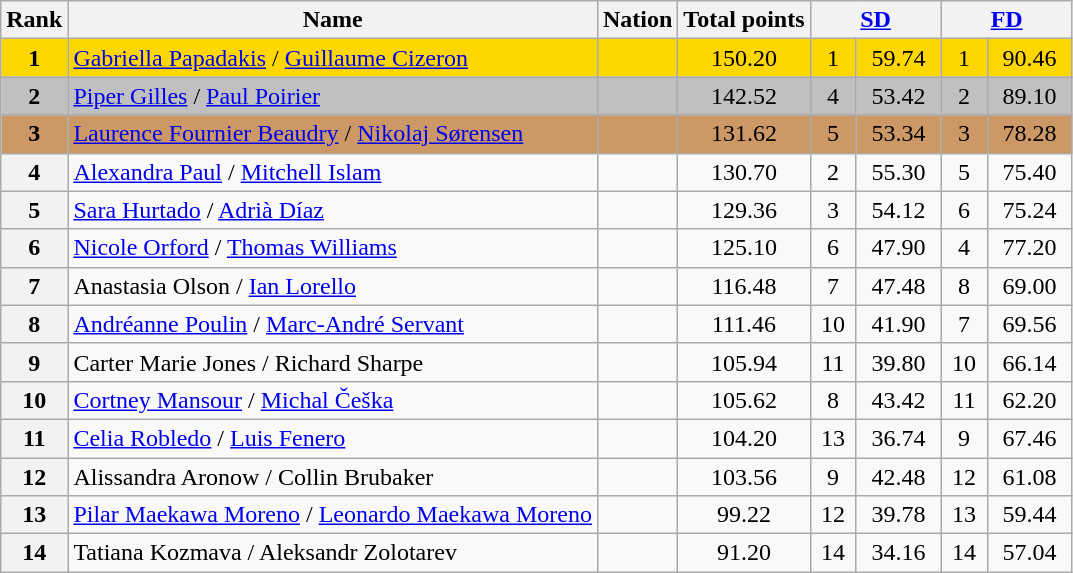<table class="wikitable sortable">
<tr>
<th>Rank</th>
<th>Name</th>
<th>Nation</th>
<th>Total points</th>
<th colspan="2" width="80px"><a href='#'>SD</a></th>
<th colspan="2" width="80px"><a href='#'>FD</a></th>
</tr>
<tr bgcolor="gold">
<td align="center"><strong>1</strong></td>
<td><a href='#'>Gabriella Papadakis</a> / <a href='#'>Guillaume Cizeron</a></td>
<td></td>
<td align="center">150.20</td>
<td align="center">1</td>
<td align="center">59.74</td>
<td align="center">1</td>
<td align="center">90.46</td>
</tr>
<tr bgcolor="silver">
<td align="center"><strong>2</strong></td>
<td><a href='#'>Piper Gilles</a> / <a href='#'>Paul Poirier</a></td>
<td></td>
<td align="center">142.52</td>
<td align="center">4</td>
<td align="center">53.42</td>
<td align="center">2</td>
<td align="center">89.10</td>
</tr>
<tr bgcolor="cc9966">
<td align="center"><strong>3</strong></td>
<td><a href='#'>Laurence Fournier Beaudry</a> / <a href='#'>Nikolaj Sørensen</a></td>
<td></td>
<td align="center">131.62</td>
<td align="center">5</td>
<td align="center">53.34</td>
<td align="center">3</td>
<td align="center">78.28</td>
</tr>
<tr>
<th>4</th>
<td><a href='#'>Alexandra Paul</a> / <a href='#'>Mitchell Islam</a></td>
<td></td>
<td align="center">130.70</td>
<td align="center">2</td>
<td align="center">55.30</td>
<td align="center">5</td>
<td align="center">75.40</td>
</tr>
<tr>
<th>5</th>
<td><a href='#'>Sara Hurtado</a> / <a href='#'>Adrià Díaz</a></td>
<td></td>
<td align="center">129.36</td>
<td align="center">3</td>
<td align="center">54.12</td>
<td align="center">6</td>
<td align="center">75.24</td>
</tr>
<tr>
<th>6</th>
<td><a href='#'>Nicole Orford</a> / <a href='#'>Thomas Williams</a></td>
<td></td>
<td align="center">125.10</td>
<td align="center">6</td>
<td align="center">47.90</td>
<td align="center">4</td>
<td align="center">77.20</td>
</tr>
<tr>
<th>7</th>
<td>Anastasia Olson / <a href='#'>Ian Lorello</a></td>
<td></td>
<td align="center">116.48</td>
<td align="center">7</td>
<td align="center">47.48</td>
<td align="center">8</td>
<td align="center">69.00</td>
</tr>
<tr>
<th>8</th>
<td><a href='#'>Andréanne Poulin</a> / <a href='#'>Marc-André Servant</a></td>
<td></td>
<td align="center">111.46</td>
<td align="center">10</td>
<td align="center">41.90</td>
<td align="center">7</td>
<td align="center">69.56</td>
</tr>
<tr>
<th>9</th>
<td>Carter Marie Jones / Richard Sharpe</td>
<td></td>
<td align="center">105.94</td>
<td align="center">11</td>
<td align="center">39.80</td>
<td align="center">10</td>
<td align="center">66.14</td>
</tr>
<tr>
<th>10</th>
<td><a href='#'>Cortney Mansour</a> / <a href='#'>Michal Češka</a></td>
<td></td>
<td align="center">105.62</td>
<td align="center">8</td>
<td align="center">43.42</td>
<td align="center">11</td>
<td align="center">62.20</td>
</tr>
<tr>
<th>11</th>
<td><a href='#'>Celia Robledo</a> / <a href='#'>Luis Fenero</a></td>
<td></td>
<td align="center">104.20</td>
<td align="center">13</td>
<td align="center">36.74</td>
<td align="center">9</td>
<td align="center">67.46</td>
</tr>
<tr>
<th>12</th>
<td>Alissandra Aronow / Collin Brubaker</td>
<td></td>
<td align="center">103.56</td>
<td align="center">9</td>
<td align="center">42.48</td>
<td align="center">12</td>
<td align="center">61.08</td>
</tr>
<tr>
<th>13</th>
<td><a href='#'>Pilar Maekawa Moreno</a> / <a href='#'>Leonardo Maekawa Moreno</a></td>
<td></td>
<td align="center">99.22</td>
<td align="center">12</td>
<td align="center">39.78</td>
<td align="center">13</td>
<td align="center">59.44</td>
</tr>
<tr>
<th>14</th>
<td>Tatiana Kozmava / Aleksandr Zolotarev</td>
<td></td>
<td align="center">91.20</td>
<td align="center">14</td>
<td align="center">34.16</td>
<td align="center">14</td>
<td align="center">57.04</td>
</tr>
</table>
